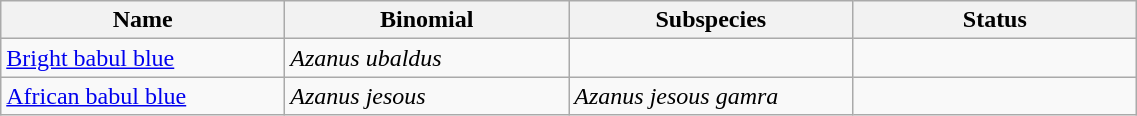<table width=60% class="wikitable">
<tr>
<th width=20%>Name</th>
<th width=20%>Binomial</th>
<th width=20%>Subspecies</th>
<th width=20%>Status</th>
</tr>
<tr>
<td><a href='#'>Bright babul blue</a><br></td>
<td><em>Azanus ubaldus</em></td>
<td></td>
<td></td>
</tr>
<tr>
<td><a href='#'>African babul blue</a><br>
</td>
<td><em>Azanus jesous</em></td>
<td><em>Azanus jesous gamra</em></td>
<td></td>
</tr>
</table>
